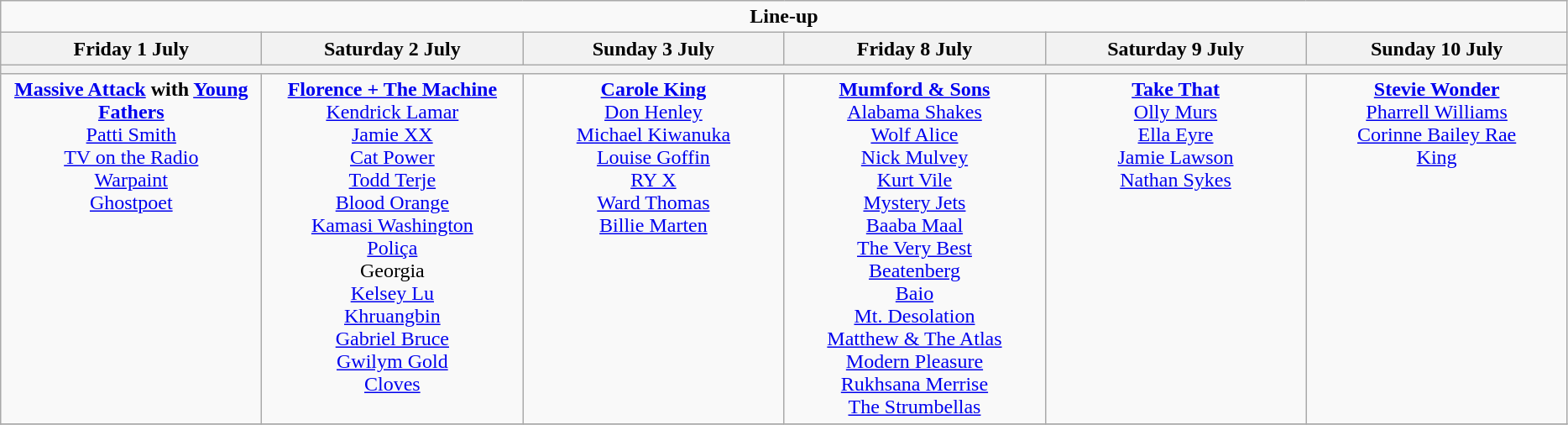<table class="wikitable">
<tr>
<td colspan="6" style="text-align:center;"><strong>Line-up</strong></td>
</tr>
<tr>
<th>Friday 1 July</th>
<th>Saturday 2 July</th>
<th>Sunday 3 July</th>
<th>Friday 8 July</th>
<th>Saturday 9 July</th>
<th>Sunday 10 July</th>
</tr>
<tr>
<th colspan="6" style="text-align:center;"></th>
</tr>
<tr>
<td style="text-align:center; vertical-align:top; width:200px;"><strong><a href='#'>Massive Attack</a> with <a href='#'>Young Fathers</a> </strong><br><a href='#'>Patti Smith</a>
<br><a href='#'>TV on the Radio</a>
<br><a href='#'>Warpaint</a>
<br><a href='#'>Ghostpoet</a></td>
<td style="text-align:center; vertical-align:top; width:200px;"><strong><a href='#'>Florence + The Machine</a></strong><br><a href='#'>Kendrick Lamar</a>
<br><a href='#'>Jamie XX</a>
<br><a href='#'>Cat Power</a><br><a href='#'>Todd Terje</a>
<br><a href='#'>Blood Orange</a>
<br><a href='#'>Kamasi Washington</a>
<br><a href='#'>Poliça</a>
<br>Georgia
<br><a href='#'>Kelsey Lu</a>
<br><a href='#'>Khruangbin</a>
<br><a href='#'>Gabriel Bruce</a>
<br><a href='#'>Gwilym Gold</a>
<br><a href='#'>Cloves</a></td>
<td style="text-align:center; vertical-align:top; width:200px;"><strong><a href='#'>Carole King</a></strong><br><a href='#'>Don Henley</a>
<br><a href='#'>Michael Kiwanuka</a>
<br><a href='#'>Louise Goffin</a>
<br><a href='#'>RY X</a><br><a href='#'>Ward Thomas</a><br><a href='#'>Billie Marten</a></td>
<td style="text-align:center; vertical-align:top; width:200px;"><strong><a href='#'>Mumford & Sons</a></strong><br><a href='#'>Alabama Shakes</a>
<br><a href='#'>Wolf Alice</a>
<br><a href='#'>Nick Mulvey</a>
<br><a href='#'>Kurt Vile</a>
<br><a href='#'>Mystery Jets</a><br><a href='#'>Baaba Maal</a>
<br><a href='#'>The Very Best</a>
<br><a href='#'>Beatenberg</a>
<br><a href='#'>Baio</a>
<br><a href='#'>Mt. Desolation</a>
<br><a href='#'>Matthew & The Atlas</a>
<br><a href='#'>Modern Pleasure</a>
<br><a href='#'>Rukhsana Merrise</a>
<br><a href='#'>The Strumbellas</a></td>
<td style="text-align:center; vertical-align:top; width:200px;"><strong><a href='#'>Take That</a></strong><br><a href='#'>Olly Murs</a>
<br><a href='#'>Ella Eyre</a>
<br><a href='#'>Jamie Lawson</a>
<br><a href='#'>Nathan Sykes</a></td>
<td style="text-align:center; vertical-align:top; width:200px;"><strong><a href='#'>Stevie Wonder</a></strong><br><a href='#'>Pharrell Williams</a>
<br><a href='#'>Corinne Bailey Rae</a>
<br><a href='#'>King</a></td>
</tr>
<tr>
</tr>
</table>
